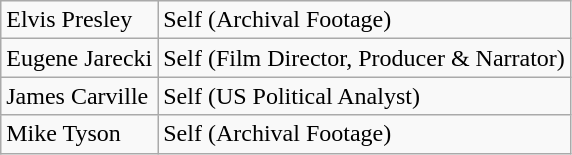<table class="wikitable">
<tr>
<td>Elvis Presley</td>
<td>Self (Archival Footage)</td>
</tr>
<tr>
<td>Eugene Jarecki</td>
<td>Self (Film Director, Producer & Narrator)</td>
</tr>
<tr>
<td>James Carville</td>
<td>Self (US Political Analyst)</td>
</tr>
<tr>
<td>Mike Tyson</td>
<td>Self (Archival Footage)</td>
</tr>
</table>
